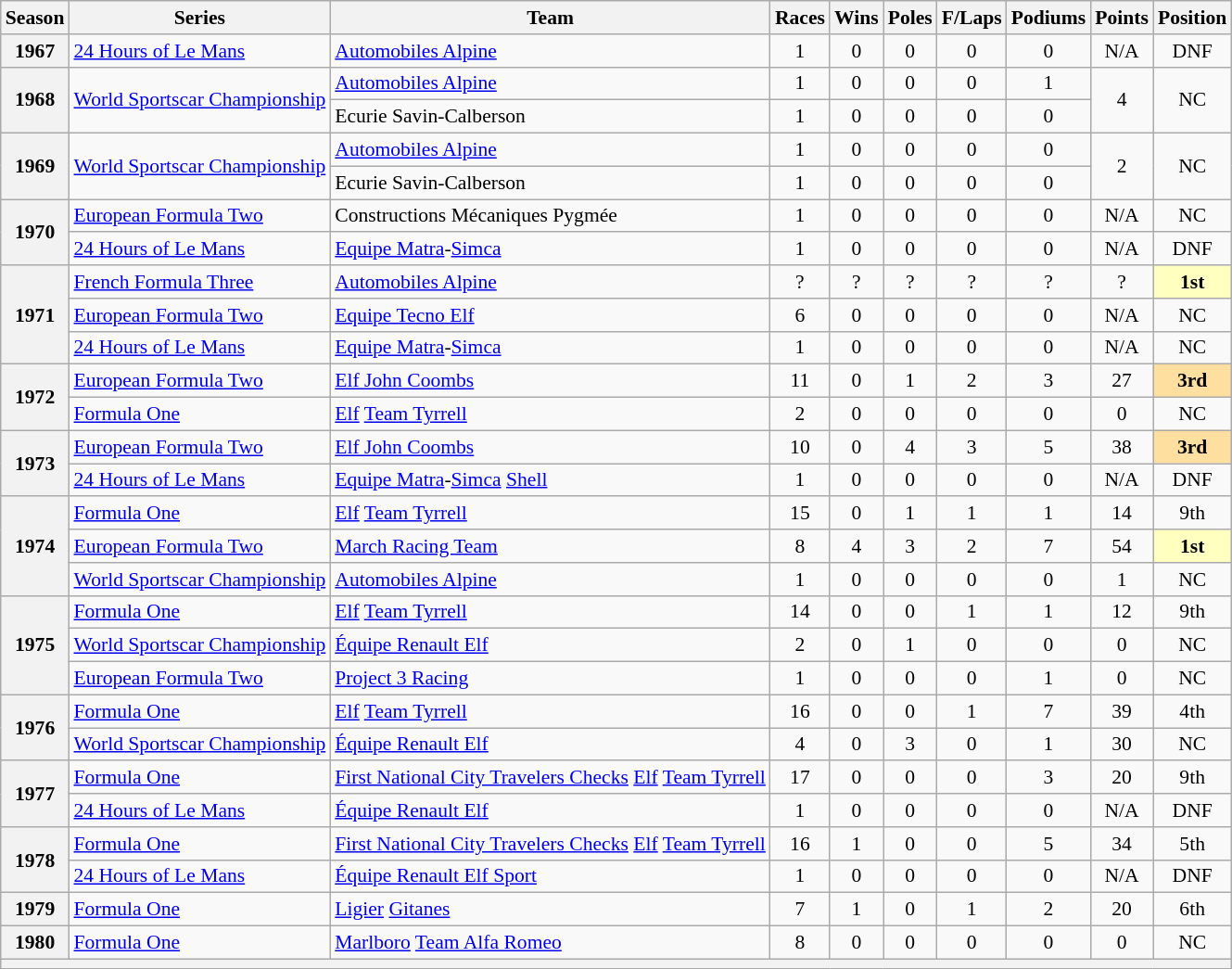<table class="wikitable" style="font-size: 90%; text-align:center">
<tr>
<th>Season</th>
<th>Series</th>
<th>Team</th>
<th>Races</th>
<th>Wins</th>
<th>Poles</th>
<th>F/Laps</th>
<th>Podiums</th>
<th>Points</th>
<th>Position</th>
</tr>
<tr>
<th>1967</th>
<td align=left><a href='#'>24 Hours of Le Mans</a></td>
<td align=left><a href='#'>Automobiles Alpine</a></td>
<td>1</td>
<td>0</td>
<td>0</td>
<td>0</td>
<td>0</td>
<td>N/A</td>
<td>DNF</td>
</tr>
<tr>
<th rowspan=2>1968</th>
<td rowspan="2" style="text-align:left"><a href='#'>World Sportscar Championship</a></td>
<td align=left><a href='#'>Automobiles Alpine</a></td>
<td>1</td>
<td>0</td>
<td>0</td>
<td>0</td>
<td>1</td>
<td rowspan=2>4</td>
<td rowspan=2>NC</td>
</tr>
<tr>
<td align=left>Ecurie Savin-Calberson</td>
<td>1</td>
<td>0</td>
<td>0</td>
<td>0</td>
<td>0</td>
</tr>
<tr>
<th rowspan=2>1969</th>
<td rowspan="2" style="text-align:left"><a href='#'>World Sportscar Championship</a></td>
<td align=left><a href='#'>Automobiles Alpine</a></td>
<td>1</td>
<td>0</td>
<td>0</td>
<td>0</td>
<td>0</td>
<td rowspan=2>2</td>
<td rowspan=2>NC</td>
</tr>
<tr>
<td align=left>Ecurie Savin-Calberson</td>
<td>1</td>
<td>0</td>
<td>0</td>
<td>0</td>
<td>0</td>
</tr>
<tr>
<th rowspan=2>1970</th>
<td align=left><a href='#'>European Formula Two</a></td>
<td align=left>Constructions Mécaniques Pygmée</td>
<td>1</td>
<td>0</td>
<td>0</td>
<td>0</td>
<td>0</td>
<td>N/A</td>
<td>NC</td>
</tr>
<tr>
<td align=left><a href='#'>24 Hours of Le Mans</a></td>
<td align=left><a href='#'>Equipe Matra</a>-<a href='#'>Simca</a></td>
<td>1</td>
<td>0</td>
<td>0</td>
<td>0</td>
<td>0</td>
<td>N/A</td>
<td>DNF</td>
</tr>
<tr>
<th rowspan=3>1971</th>
<td align=left><a href='#'>French Formula Three</a></td>
<td align=left><a href='#'>Automobiles Alpine</a></td>
<td>?</td>
<td>?</td>
<td>?</td>
<td>?</td>
<td>?</td>
<td>?</td>
<td style="background:#FFFFBF"><strong>1st</strong></td>
</tr>
<tr>
<td align=left><a href='#'>European Formula Two</a></td>
<td align=left><a href='#'>Equipe Tecno Elf</a></td>
<td>6</td>
<td>0</td>
<td>0</td>
<td>0</td>
<td>0</td>
<td>N/A</td>
<td>NC</td>
</tr>
<tr>
<td align=left><a href='#'>24 Hours of Le Mans</a></td>
<td align=left><a href='#'>Equipe Matra</a>-<a href='#'>Simca</a></td>
<td>1</td>
<td>0</td>
<td>0</td>
<td>0</td>
<td>0</td>
<td>N/A</td>
<td>NC</td>
</tr>
<tr>
<th rowspan=2>1972</th>
<td align=left><a href='#'>European Formula Two</a></td>
<td align=left><a href='#'>Elf John Coombs</a></td>
<td>11</td>
<td>0</td>
<td>1</td>
<td>2</td>
<td>3</td>
<td>27</td>
<td style="background:#FFDF9F"><strong>3rd</strong></td>
</tr>
<tr>
<td align=left><a href='#'>Formula One</a></td>
<td align=left><a href='#'>Elf</a> <a href='#'>Team Tyrrell</a></td>
<td>2</td>
<td>0</td>
<td>0</td>
<td>0</td>
<td>0</td>
<td>0</td>
<td>NC</td>
</tr>
<tr>
<th rowspan=2>1973</th>
<td align=left><a href='#'>European Formula Two</a></td>
<td align=left><a href='#'>Elf John Coombs</a></td>
<td>10</td>
<td>0</td>
<td>4</td>
<td>3</td>
<td>5</td>
<td>38</td>
<td style="background:#FFDF9F"><strong>3rd</strong></td>
</tr>
<tr>
<td align=left><a href='#'>24 Hours of Le Mans</a></td>
<td align=left><a href='#'>Equipe Matra</a>-<a href='#'>Simca</a> <a href='#'>Shell</a></td>
<td>1</td>
<td>0</td>
<td>0</td>
<td>0</td>
<td>0</td>
<td>N/A</td>
<td>DNF</td>
</tr>
<tr>
<th rowspan=3>1974</th>
<td align=left><a href='#'>Formula One</a></td>
<td align=left><a href='#'>Elf</a> <a href='#'>Team Tyrrell</a></td>
<td>15</td>
<td>0</td>
<td>1</td>
<td>1</td>
<td>1</td>
<td>14</td>
<td>9th</td>
</tr>
<tr>
<td align=left><a href='#'>European Formula Two</a></td>
<td align=left><a href='#'>March Racing Team</a></td>
<td>8</td>
<td>4</td>
<td>3</td>
<td>2</td>
<td>7</td>
<td>54</td>
<td style="background:#FFFFBF"><strong>1st</strong></td>
</tr>
<tr>
<td align=left><a href='#'>World Sportscar Championship</a></td>
<td align=left><a href='#'>Automobiles Alpine</a></td>
<td>1</td>
<td>0</td>
<td>0</td>
<td>0</td>
<td>0</td>
<td>1</td>
<td>NC</td>
</tr>
<tr>
<th rowspan=3>1975</th>
<td align=left><a href='#'>Formula One</a></td>
<td align=left><a href='#'>Elf</a> <a href='#'>Team Tyrrell</a></td>
<td>14</td>
<td>0</td>
<td>0</td>
<td>1</td>
<td>1</td>
<td>12</td>
<td>9th</td>
</tr>
<tr>
<td align=left><a href='#'>World Sportscar Championship</a></td>
<td align=left><a href='#'>Équipe Renault Elf</a></td>
<td>2</td>
<td>0</td>
<td>1</td>
<td>0</td>
<td>0</td>
<td>0</td>
<td>NC</td>
</tr>
<tr>
<td align=left><a href='#'>European Formula Two</a></td>
<td align=left><a href='#'>Project 3 Racing</a></td>
<td>1</td>
<td>0</td>
<td>0</td>
<td>0</td>
<td>1</td>
<td>0</td>
<td>NC</td>
</tr>
<tr>
<th rowspan=2>1976</th>
<td align=left><a href='#'>Formula One</a></td>
<td align=left><a href='#'>Elf</a> <a href='#'>Team Tyrrell</a></td>
<td>16</td>
<td>0</td>
<td>0</td>
<td>1</td>
<td>7</td>
<td>39</td>
<td>4th</td>
</tr>
<tr>
<td align=left><a href='#'>World Sportscar Championship</a></td>
<td align=left><a href='#'>Équipe Renault Elf</a></td>
<td>4</td>
<td>0</td>
<td>3</td>
<td>0</td>
<td>1</td>
<td>30</td>
<td>NC</td>
</tr>
<tr>
<th rowspan=2>1977</th>
<td align=left><a href='#'>Formula One</a></td>
<td align=left><a href='#'>First National City Travelers Checks</a> <a href='#'>Elf</a> <a href='#'>Team Tyrrell</a></td>
<td>17</td>
<td>0</td>
<td>0</td>
<td>0</td>
<td>3</td>
<td>20</td>
<td>9th</td>
</tr>
<tr>
<td align=left><a href='#'>24 Hours of Le Mans</a></td>
<td align=left><a href='#'>Équipe Renault Elf</a></td>
<td>1</td>
<td>0</td>
<td>0</td>
<td>0</td>
<td>0</td>
<td>N/A</td>
<td>DNF</td>
</tr>
<tr>
<th rowspan=2>1978</th>
<td align=left><a href='#'>Formula One</a></td>
<td align=left><a href='#'>First National City Travelers Checks</a> <a href='#'>Elf</a> <a href='#'>Team Tyrrell</a></td>
<td>16</td>
<td>1</td>
<td>0</td>
<td>0</td>
<td>5</td>
<td>34</td>
<td>5th</td>
</tr>
<tr>
<td align=left><a href='#'>24 Hours of Le Mans</a></td>
<td align=left><a href='#'>Équipe Renault Elf Sport</a></td>
<td>1</td>
<td>0</td>
<td>0</td>
<td>0</td>
<td>0</td>
<td>N/A</td>
<td>DNF</td>
</tr>
<tr>
<th>1979</th>
<td align=left><a href='#'>Formula One</a></td>
<td align=left><a href='#'>Ligier</a> <a href='#'>Gitanes</a></td>
<td>7</td>
<td>1</td>
<td>0</td>
<td>1</td>
<td>2</td>
<td>20</td>
<td>6th</td>
</tr>
<tr>
<th>1980</th>
<td align=left><a href='#'>Formula One</a></td>
<td align=left><a href='#'>Marlboro</a> <a href='#'>Team Alfa Romeo</a></td>
<td>8</td>
<td>0</td>
<td>0</td>
<td>0</td>
<td>0</td>
<td>0</td>
<td>NC</td>
</tr>
<tr>
<th colspan="10"></th>
</tr>
</table>
